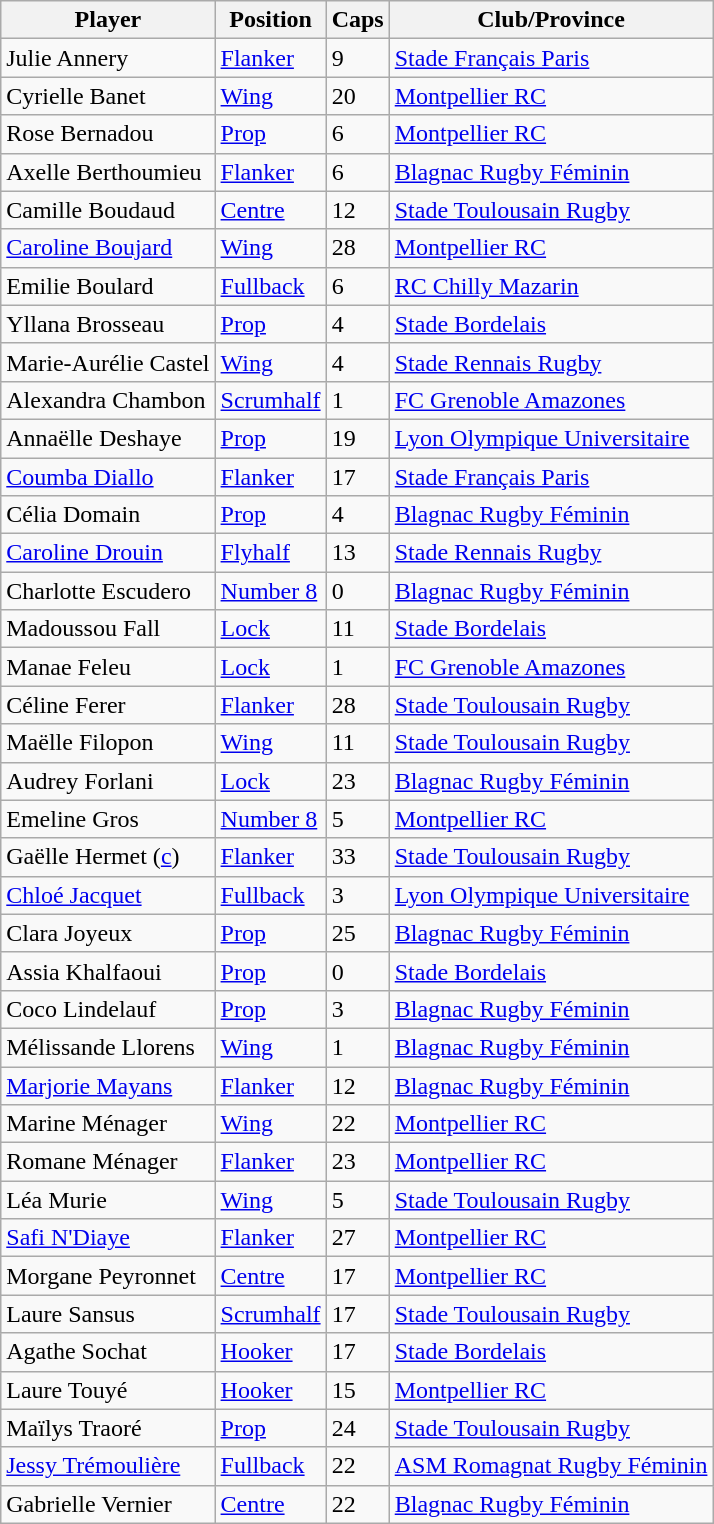<table class="wikitable">
<tr>
<th>Player</th>
<th>Position</th>
<th>Caps</th>
<th>Club/Province</th>
</tr>
<tr>
<td>Julie Annery</td>
<td><a href='#'>Flanker</a></td>
<td>9</td>
<td><a href='#'>Stade Français Paris</a></td>
</tr>
<tr>
<td>Cyrielle Banet</td>
<td><a href='#'>Wing</a></td>
<td>20</td>
<td><a href='#'>Montpellier RC</a></td>
</tr>
<tr>
<td>Rose Bernadou</td>
<td><a href='#'>Prop</a></td>
<td>6</td>
<td><a href='#'>Montpellier RC</a></td>
</tr>
<tr>
<td>Axelle Berthoumieu</td>
<td><a href='#'>Flanker</a></td>
<td>6</td>
<td><a href='#'>Blagnac Rugby Féminin</a></td>
</tr>
<tr>
<td>Camille Boudaud</td>
<td><a href='#'>Centre</a></td>
<td>12</td>
<td><a href='#'>Stade Toulousain Rugby</a></td>
</tr>
<tr>
<td><a href='#'>Caroline Boujard</a></td>
<td><a href='#'>Wing</a></td>
<td>28</td>
<td><a href='#'>Montpellier RC</a></td>
</tr>
<tr>
<td>Emilie Boulard</td>
<td><a href='#'>Fullback</a></td>
<td>6</td>
<td><a href='#'>RC Chilly Mazarin</a></td>
</tr>
<tr>
<td>Yllana Brosseau</td>
<td><a href='#'>Prop</a></td>
<td>4</td>
<td><a href='#'>Stade Bordelais</a></td>
</tr>
<tr>
<td>Marie-Aurélie Castel</td>
<td><a href='#'>Wing</a></td>
<td>4</td>
<td><a href='#'>Stade Rennais Rugby</a></td>
</tr>
<tr>
<td>Alexandra Chambon</td>
<td><a href='#'>Scrumhalf</a></td>
<td>1</td>
<td><a href='#'>FC Grenoble Amazones</a></td>
</tr>
<tr>
<td>Annaëlle Deshaye</td>
<td><a href='#'>Prop</a></td>
<td>19</td>
<td><a href='#'>Lyon Olympique Universitaire</a></td>
</tr>
<tr>
<td><a href='#'>Coumba Diallo</a></td>
<td><a href='#'>Flanker</a></td>
<td>17</td>
<td><a href='#'>Stade Français Paris</a></td>
</tr>
<tr>
<td>Célia Domain</td>
<td><a href='#'>Prop</a></td>
<td>4</td>
<td><a href='#'>Blagnac Rugby Féminin</a></td>
</tr>
<tr>
<td><a href='#'>Caroline Drouin</a></td>
<td><a href='#'>Flyhalf</a></td>
<td>13</td>
<td><a href='#'>Stade Rennais Rugby</a></td>
</tr>
<tr>
<td>Charlotte Escudero</td>
<td><a href='#'>Number 8</a></td>
<td>0</td>
<td><a href='#'>Blagnac Rugby Féminin</a></td>
</tr>
<tr>
<td>Madoussou Fall</td>
<td><a href='#'>Lock</a></td>
<td>11</td>
<td><a href='#'>Stade Bordelais</a></td>
</tr>
<tr>
<td>Manae Feleu</td>
<td><a href='#'>Lock</a></td>
<td>1</td>
<td><a href='#'>FC Grenoble Amazones</a></td>
</tr>
<tr>
<td>Céline Ferer</td>
<td><a href='#'>Flanker</a></td>
<td>28</td>
<td><a href='#'>Stade Toulousain Rugby</a></td>
</tr>
<tr>
<td>Maëlle Filopon</td>
<td><a href='#'>Wing</a></td>
<td>11</td>
<td><a href='#'>Stade Toulousain Rugby</a></td>
</tr>
<tr>
<td>Audrey Forlani</td>
<td><a href='#'>Lock</a></td>
<td>23</td>
<td><a href='#'>Blagnac Rugby Féminin</a></td>
</tr>
<tr>
<td>Emeline Gros</td>
<td><a href='#'>Number 8</a></td>
<td>5</td>
<td><a href='#'>Montpellier RC</a></td>
</tr>
<tr>
<td>Gaëlle Hermet (<a href='#'>c</a>)</td>
<td><a href='#'>Flanker</a></td>
<td>33</td>
<td><a href='#'>Stade Toulousain Rugby</a></td>
</tr>
<tr>
<td><a href='#'>Chloé Jacquet</a></td>
<td><a href='#'>Fullback</a></td>
<td>3</td>
<td><a href='#'>Lyon Olympique Universitaire</a></td>
</tr>
<tr>
<td>Clara Joyeux</td>
<td><a href='#'>Prop</a></td>
<td>25</td>
<td><a href='#'>Blagnac Rugby Féminin</a></td>
</tr>
<tr>
<td>Assia Khalfaoui</td>
<td><a href='#'>Prop</a></td>
<td>0</td>
<td><a href='#'>Stade Bordelais</a></td>
</tr>
<tr>
<td>Coco Lindelauf</td>
<td><a href='#'>Prop</a></td>
<td>3</td>
<td><a href='#'>Blagnac Rugby Féminin</a></td>
</tr>
<tr>
<td>Mélissande Llorens</td>
<td><a href='#'>Wing</a></td>
<td>1</td>
<td><a href='#'>Blagnac Rugby Féminin</a></td>
</tr>
<tr>
<td><a href='#'>Marjorie Mayans</a></td>
<td><a href='#'>Flanker</a></td>
<td>12</td>
<td><a href='#'>Blagnac Rugby Féminin</a></td>
</tr>
<tr>
<td>Marine Ménager</td>
<td><a href='#'>Wing</a></td>
<td>22</td>
<td><a href='#'>Montpellier RC</a></td>
</tr>
<tr>
<td>Romane Ménager</td>
<td><a href='#'>Flanker</a></td>
<td>23</td>
<td><a href='#'>Montpellier RC</a></td>
</tr>
<tr>
<td>Léa Murie</td>
<td><a href='#'>Wing</a></td>
<td>5</td>
<td><a href='#'>Stade Toulousain Rugby</a></td>
</tr>
<tr>
<td><a href='#'>Safi N'Diaye</a></td>
<td><a href='#'>Flanker</a></td>
<td>27</td>
<td><a href='#'>Montpellier RC</a></td>
</tr>
<tr>
<td>Morgane Peyronnet</td>
<td><a href='#'>Centre</a></td>
<td>17</td>
<td><a href='#'>Montpellier RC</a></td>
</tr>
<tr>
<td>Laure Sansus</td>
<td><a href='#'>Scrumhalf</a></td>
<td>17</td>
<td><a href='#'>Stade Toulousain Rugby</a></td>
</tr>
<tr>
<td>Agathe Sochat</td>
<td><a href='#'>Hooker</a></td>
<td>17</td>
<td><a href='#'>Stade Bordelais</a></td>
</tr>
<tr>
<td>Laure Touyé</td>
<td><a href='#'>Hooker</a></td>
<td>15</td>
<td><a href='#'>Montpellier RC</a></td>
</tr>
<tr>
<td>Maïlys Traoré</td>
<td><a href='#'>Prop</a></td>
<td>24</td>
<td><a href='#'>Stade Toulousain Rugby</a></td>
</tr>
<tr>
<td><a href='#'>Jessy Trémoulière</a></td>
<td><a href='#'>Fullback</a></td>
<td>22</td>
<td><a href='#'>ASM Romagnat Rugby Féminin</a></td>
</tr>
<tr>
<td>Gabrielle Vernier</td>
<td><a href='#'>Centre</a></td>
<td>22</td>
<td><a href='#'>Blagnac Rugby Féminin</a></td>
</tr>
</table>
